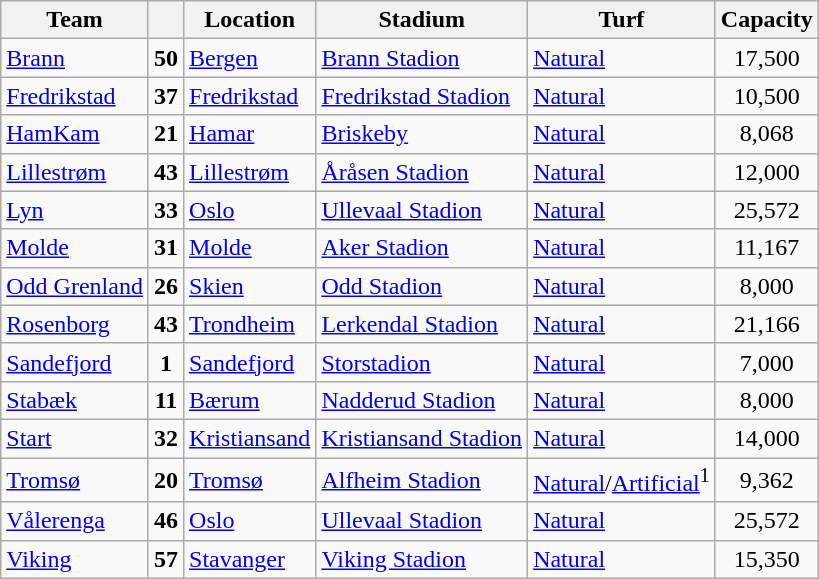<table class="wikitable sortable" border="1">
<tr>
<th>Team</th>
<th></th>
<th>Location</th>
<th>Stadium</th>
<th>Turf</th>
<th>Capacity</th>
</tr>
<tr>
<td><a href='#'>Brann</a></td>
<td align="center"><strong>50</strong></td>
<td><a href='#'>Bergen</a></td>
<td><a href='#'>Brann Stadion</a></td>
<td><a href='#'>Natural</a></td>
<td align="center">17,500</td>
</tr>
<tr>
<td><a href='#'>Fredrikstad</a></td>
<td align="center"><strong>37</strong></td>
<td><a href='#'>Fredrikstad</a></td>
<td><a href='#'>Fredrikstad Stadion</a></td>
<td><a href='#'>Natural</a></td>
<td align="center">10,500</td>
</tr>
<tr>
<td><a href='#'>HamKam</a></td>
<td align="center"><strong>21</strong></td>
<td><a href='#'>Hamar</a></td>
<td><a href='#'>Briskeby</a></td>
<td><a href='#'>Natural</a></td>
<td align="center">8,068</td>
</tr>
<tr>
<td><a href='#'>Lillestrøm</a></td>
<td align="center"><strong>43</strong></td>
<td><a href='#'>Lillestrøm</a></td>
<td><a href='#'>Åråsen Stadion</a></td>
<td><a href='#'>Natural</a></td>
<td align="center">12,000</td>
</tr>
<tr>
<td><a href='#'>Lyn</a></td>
<td align="center"><strong>33</strong></td>
<td><a href='#'>Oslo</a></td>
<td><a href='#'>Ullevaal Stadion</a></td>
<td><a href='#'>Natural</a></td>
<td align="center">25,572</td>
</tr>
<tr>
<td><a href='#'>Molde</a></td>
<td align="center"><strong>31</strong></td>
<td><a href='#'>Molde</a></td>
<td><a href='#'>Aker Stadion</a></td>
<td><a href='#'>Natural</a></td>
<td align="center">11,167</td>
</tr>
<tr>
<td><a href='#'>Odd Grenland</a></td>
<td align="center"><strong>26</strong></td>
<td><a href='#'>Skien</a></td>
<td><a href='#'>Odd Stadion</a></td>
<td><a href='#'>Natural</a></td>
<td align="center">8,000</td>
</tr>
<tr>
<td><a href='#'>Rosenborg</a></td>
<td align="center"><strong>43</strong></td>
<td><a href='#'>Trondheim</a></td>
<td><a href='#'>Lerkendal Stadion</a></td>
<td><a href='#'>Natural</a></td>
<td align="center">21,166</td>
</tr>
<tr>
<td><a href='#'>Sandefjord</a></td>
<td align="center"><strong>1</strong></td>
<td><a href='#'>Sandefjord</a></td>
<td><a href='#'>Storstadion</a></td>
<td><a href='#'>Natural</a></td>
<td align="center">7,000</td>
</tr>
<tr>
<td><a href='#'>Stabæk</a></td>
<td align="center"><strong>11</strong></td>
<td><a href='#'>Bærum</a></td>
<td><a href='#'>Nadderud Stadion</a></td>
<td><a href='#'>Natural</a></td>
<td align="center">8,000</td>
</tr>
<tr>
<td><a href='#'>Start</a></td>
<td align="center"><strong>32</strong></td>
<td><a href='#'>Kristiansand</a></td>
<td><a href='#'>Kristiansand Stadion</a></td>
<td><a href='#'>Natural</a></td>
<td align="center">14,000</td>
</tr>
<tr>
<td><a href='#'>Tromsø</a></td>
<td align="center"><strong>20</strong></td>
<td><a href='#'>Tromsø</a></td>
<td><a href='#'>Alfheim Stadion</a></td>
<td><a href='#'>Natural</a>/<a href='#'>Artificial</a><sup>1</sup></td>
<td align="center">9,362</td>
</tr>
<tr>
<td><a href='#'>Vålerenga</a></td>
<td align="center"><strong>46</strong></td>
<td><a href='#'>Oslo</a></td>
<td><a href='#'>Ullevaal Stadion</a></td>
<td><a href='#'>Natural</a></td>
<td align="center">25,572</td>
</tr>
<tr>
<td><a href='#'>Viking</a></td>
<td align="center"><strong>57</strong></td>
<td><a href='#'>Stavanger</a></td>
<td><a href='#'>Viking Stadion</a></td>
<td><a href='#'>Natural</a></td>
<td align="center">15,350</td>
</tr>
</table>
